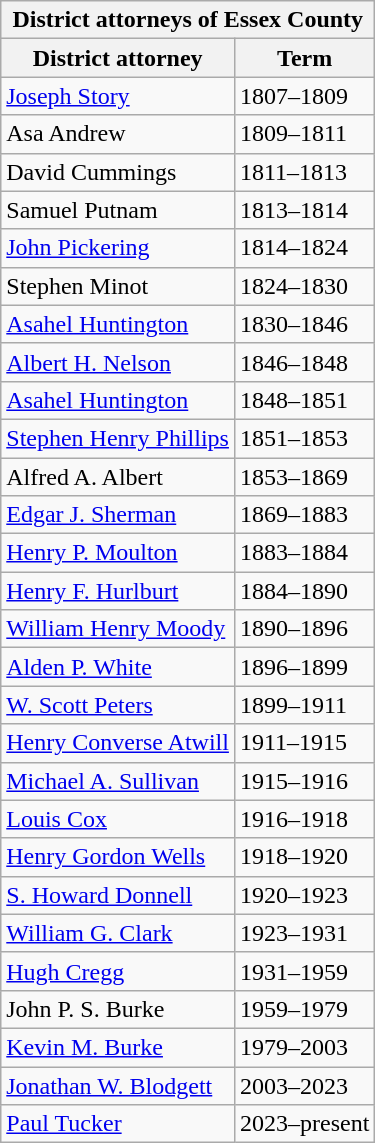<table class="wikitable collapsible collapsed">
<tr>
<th colspan="2">District attorneys of Essex County</th>
</tr>
<tr>
<th>District attorney</th>
<th>Term</th>
</tr>
<tr>
<td><a href='#'>Joseph Story</a></td>
<td>1807–1809</td>
</tr>
<tr>
<td>Asa Andrew</td>
<td>1809–1811</td>
</tr>
<tr>
<td>David Cummings</td>
<td>1811–1813</td>
</tr>
<tr>
<td>Samuel Putnam</td>
<td>1813–1814</td>
</tr>
<tr>
<td><a href='#'>John Pickering</a></td>
<td>1814–1824</td>
</tr>
<tr>
<td>Stephen Minot</td>
<td>1824–1830</td>
</tr>
<tr>
<td><a href='#'>Asahel Huntington</a></td>
<td>1830–1846</td>
</tr>
<tr>
<td><a href='#'>Albert H. Nelson</a></td>
<td>1846–1848</td>
</tr>
<tr>
<td><a href='#'>Asahel Huntington</a></td>
<td>1848–1851</td>
</tr>
<tr>
<td><a href='#'>Stephen Henry Phillips</a></td>
<td>1851–1853</td>
</tr>
<tr>
<td>Alfred A. Albert</td>
<td>1853–1869</td>
</tr>
<tr>
<td><a href='#'>Edgar J. Sherman</a></td>
<td>1869–1883</td>
</tr>
<tr>
<td><a href='#'>Henry P. Moulton</a></td>
<td>1883–1884</td>
</tr>
<tr>
<td><a href='#'>Henry F. Hurlburt</a></td>
<td>1884–1890</td>
</tr>
<tr>
<td><a href='#'>William Henry Moody</a></td>
<td>1890–1896</td>
</tr>
<tr>
<td><a href='#'>Alden P. White</a></td>
<td>1896–1899</td>
</tr>
<tr>
<td><a href='#'>W. Scott Peters</a></td>
<td>1899–1911</td>
</tr>
<tr>
<td><a href='#'>Henry Converse Atwill</a></td>
<td>1911–1915</td>
</tr>
<tr>
<td><a href='#'>Michael A. Sullivan</a></td>
<td>1915–1916</td>
</tr>
<tr>
<td><a href='#'>Louis Cox</a></td>
<td>1916–1918</td>
</tr>
<tr>
<td><a href='#'>Henry Gordon Wells</a></td>
<td>1918–1920</td>
</tr>
<tr>
<td><a href='#'>S. Howard Donnell</a></td>
<td>1920–1923</td>
</tr>
<tr>
<td><a href='#'>William G. Clark</a></td>
<td>1923–1931</td>
</tr>
<tr>
<td><a href='#'>Hugh Cregg</a></td>
<td>1931–1959</td>
</tr>
<tr>
<td>John P. S. Burke</td>
<td>1959–1979</td>
</tr>
<tr>
<td><a href='#'>Kevin M. Burke</a></td>
<td>1979–2003</td>
</tr>
<tr>
<td><a href='#'>Jonathan W. Blodgett</a></td>
<td>2003–2023</td>
</tr>
<tr>
<td><a href='#'>Paul Tucker</a></td>
<td>2023–present</td>
</tr>
</table>
